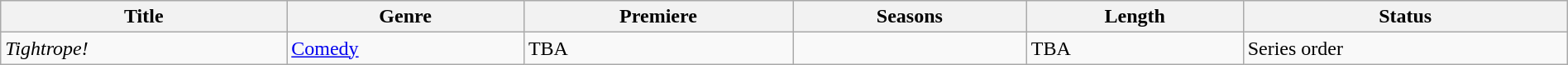<table class="wikitable sortable" style="width:100%;">
<tr>
<th>Title</th>
<th>Genre</th>
<th>Premiere</th>
<th>Seasons</th>
<th>Length</th>
<th>Status</th>
</tr>
<tr>
<td><em>Tightrope!</em></td>
<td><a href='#'>Comedy</a></td>
<td>TBA</td>
<td></td>
<td>TBA</td>
<td>Series order</td>
</tr>
</table>
